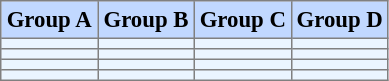<table bgcolor="#f7f8ff" cellpadding="3" cellspacing="0" border="1" style="font-size: 95%; border: gray solid 1px; border-collapse: collapse;">
<tr bgcolor=#C1D8FF>
<th width=25%>Group A</th>
<th width=25%>Group B</th>
<th width=25%>Group C</th>
<th width=25%>Group D</th>
</tr>
<tr align=left bgcolor=#EBF5FF>
<td></td>
<td></td>
<td></td>
<td></td>
</tr>
<tr align=left bgcolor=#EBF5FF>
<td></td>
<td></td>
<td></td>
<td></td>
</tr>
<tr align=left bgcolor=#EBF5FF>
<td></td>
<td></td>
<td></td>
<td></td>
</tr>
<tr align=left bgcolor=#EBF5FF>
<td></td>
<td></td>
<td></td>
<td></td>
</tr>
</table>
